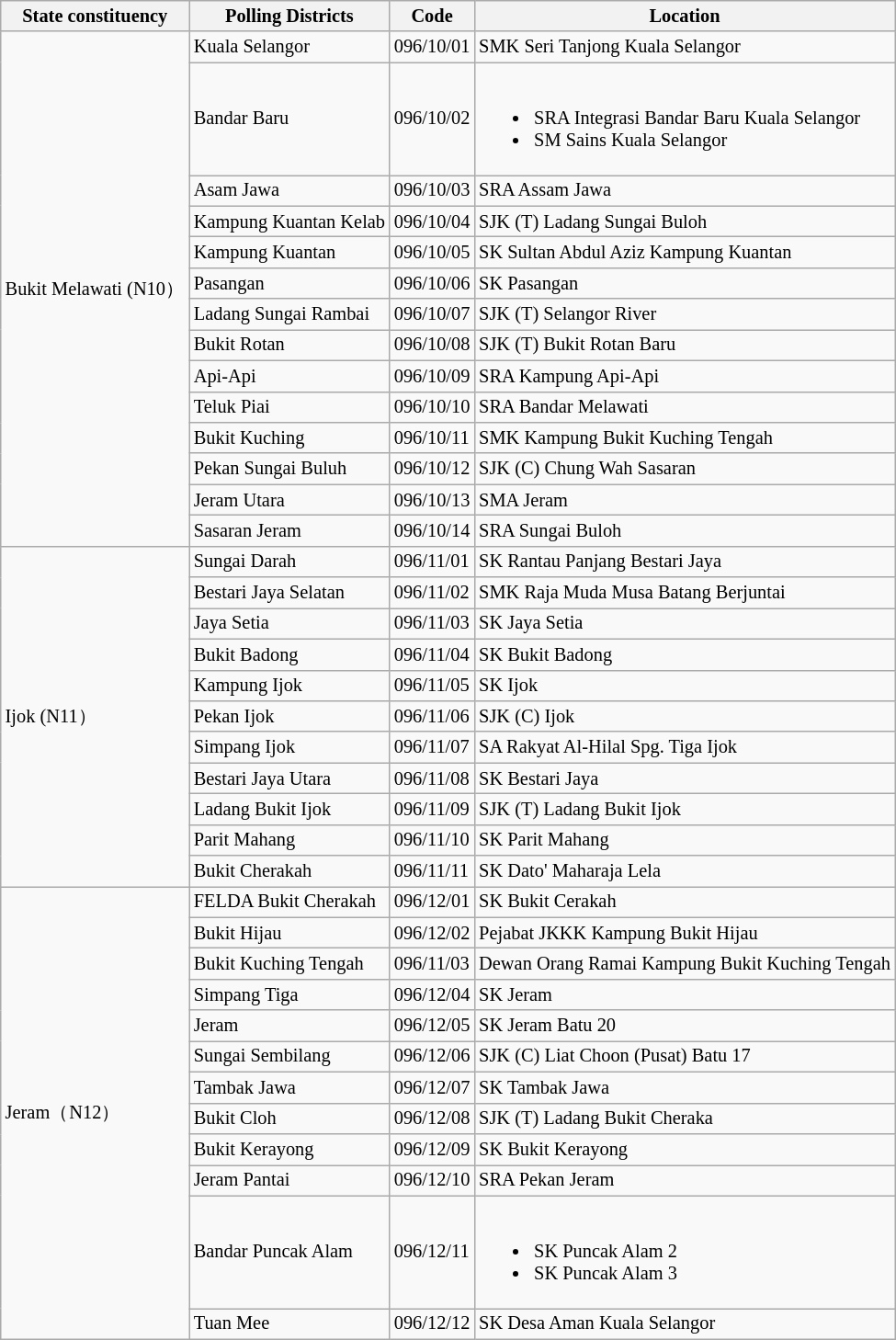<table class="wikitable sortable mw-collapsible" style="white-space:nowrap;font-size:85%">
<tr>
<th>State constituency</th>
<th>Polling Districts</th>
<th>Code</th>
<th>Location</th>
</tr>
<tr>
<td rowspan="14">Bukit Melawati (N10）</td>
<td>Kuala Selangor</td>
<td>096/10/01</td>
<td>SMK Seri Tanjong Kuala Selangor</td>
</tr>
<tr>
<td>Bandar Baru</td>
<td>096/10/02</td>
<td><br><ul><li>SRA Integrasi Bandar Baru Kuala Selangor</li><li>SM Sains Kuala Selangor</li></ul></td>
</tr>
<tr>
<td>Asam Jawa</td>
<td>096/10/03</td>
<td>SRA Assam Jawa</td>
</tr>
<tr>
<td>Kampung Kuantan Kelab</td>
<td>096/10/04</td>
<td>SJK (T) Ladang Sungai Buloh</td>
</tr>
<tr>
<td>Kampung Kuantan</td>
<td>096/10/05</td>
<td>SK Sultan Abdul Aziz Kampung Kuantan</td>
</tr>
<tr>
<td>Pasangan</td>
<td>096/10/06</td>
<td>SK Pasangan</td>
</tr>
<tr>
<td>Ladang Sungai Rambai</td>
<td>096/10/07</td>
<td>SJK (T) Selangor River</td>
</tr>
<tr>
<td>Bukit Rotan</td>
<td>096/10/08</td>
<td>SJK (T) Bukit Rotan Baru</td>
</tr>
<tr>
<td>Api-Api</td>
<td>096/10/09</td>
<td>SRA Kampung Api-Api</td>
</tr>
<tr>
<td>Teluk Piai</td>
<td>096/10/10</td>
<td>SRA Bandar Melawati</td>
</tr>
<tr>
<td>Bukit Kuching</td>
<td>096/10/11</td>
<td>SMK Kampung Bukit Kuching Tengah</td>
</tr>
<tr>
<td>Pekan Sungai Buluh</td>
<td>096/10/12</td>
<td>SJK (C) Chung Wah Sasaran</td>
</tr>
<tr>
<td>Jeram Utara</td>
<td>096/10/13</td>
<td>SMA Jeram</td>
</tr>
<tr>
<td>Sasaran Jeram</td>
<td>096/10/14</td>
<td>SRA Sungai Buloh</td>
</tr>
<tr>
<td rowspan="11">Ijok (N11）</td>
<td>Sungai Darah</td>
<td>096/11/01</td>
<td>SK Rantau Panjang Bestari Jaya</td>
</tr>
<tr>
<td>Bestari Jaya Selatan</td>
<td>096/11/02</td>
<td>SMK Raja Muda Musa Batang Berjuntai</td>
</tr>
<tr>
<td>Jaya Setia</td>
<td>096/11/03</td>
<td>SK Jaya Setia</td>
</tr>
<tr>
<td>Bukit Badong</td>
<td>096/11/04</td>
<td>SK Bukit Badong</td>
</tr>
<tr>
<td>Kampung Ijok</td>
<td>096/11/05</td>
<td>SK Ijok</td>
</tr>
<tr>
<td>Pekan Ijok</td>
<td>096/11/06</td>
<td>SJK (C) Ijok</td>
</tr>
<tr>
<td>Simpang Ijok</td>
<td>096/11/07</td>
<td>SA Rakyat Al-Hilal Spg. Tiga Ijok</td>
</tr>
<tr>
<td>Bestari Jaya Utara</td>
<td>096/11/08</td>
<td>SK Bestari Jaya</td>
</tr>
<tr>
<td>Ladang Bukit Ijok</td>
<td>096/11/09</td>
<td>SJK (T) Ladang Bukit Ijok</td>
</tr>
<tr>
<td>Parit Mahang</td>
<td>096/11/10</td>
<td>SK Parit Mahang</td>
</tr>
<tr>
<td>Bukit Cherakah</td>
<td>096/11/11</td>
<td>SK Dato' Maharaja Lela</td>
</tr>
<tr>
<td rowspan="12">Jeram（N12）</td>
<td>FELDA Bukit Cherakah</td>
<td>096/12/01</td>
<td>SK Bukit Cerakah</td>
</tr>
<tr>
<td>Bukit Hijau</td>
<td>096/12/02</td>
<td>Pejabat JKKK Kampung Bukit Hijau</td>
</tr>
<tr>
<td>Bukit Kuching Tengah</td>
<td>096/11/03</td>
<td>Dewan Orang Ramai Kampung Bukit Kuching Tengah</td>
</tr>
<tr>
<td>Simpang Tiga</td>
<td>096/12/04</td>
<td>SK Jeram</td>
</tr>
<tr>
<td>Jeram</td>
<td>096/12/05</td>
<td>SK Jeram Batu 20</td>
</tr>
<tr>
<td>Sungai Sembilang</td>
<td>096/12/06</td>
<td>SJK (C) Liat Choon (Pusat) Batu 17</td>
</tr>
<tr>
<td>Tambak Jawa</td>
<td>096/12/07</td>
<td>SK Tambak Jawa</td>
</tr>
<tr>
<td>Bukit Cloh</td>
<td>096/12/08</td>
<td>SJK (T) Ladang Bukit Cheraka</td>
</tr>
<tr>
<td>Bukit Kerayong</td>
<td>096/12/09</td>
<td>SK Bukit Kerayong</td>
</tr>
<tr>
<td>Jeram Pantai</td>
<td>096/12/10</td>
<td>SRA Pekan Jeram</td>
</tr>
<tr>
<td>Bandar Puncak Alam</td>
<td>096/12/11</td>
<td><br><ul><li>SK Puncak Alam 2</li><li>SK Puncak Alam 3</li></ul></td>
</tr>
<tr>
<td>Tuan Mee</td>
<td>096/12/12</td>
<td>SK Desa Aman Kuala Selangor</td>
</tr>
</table>
